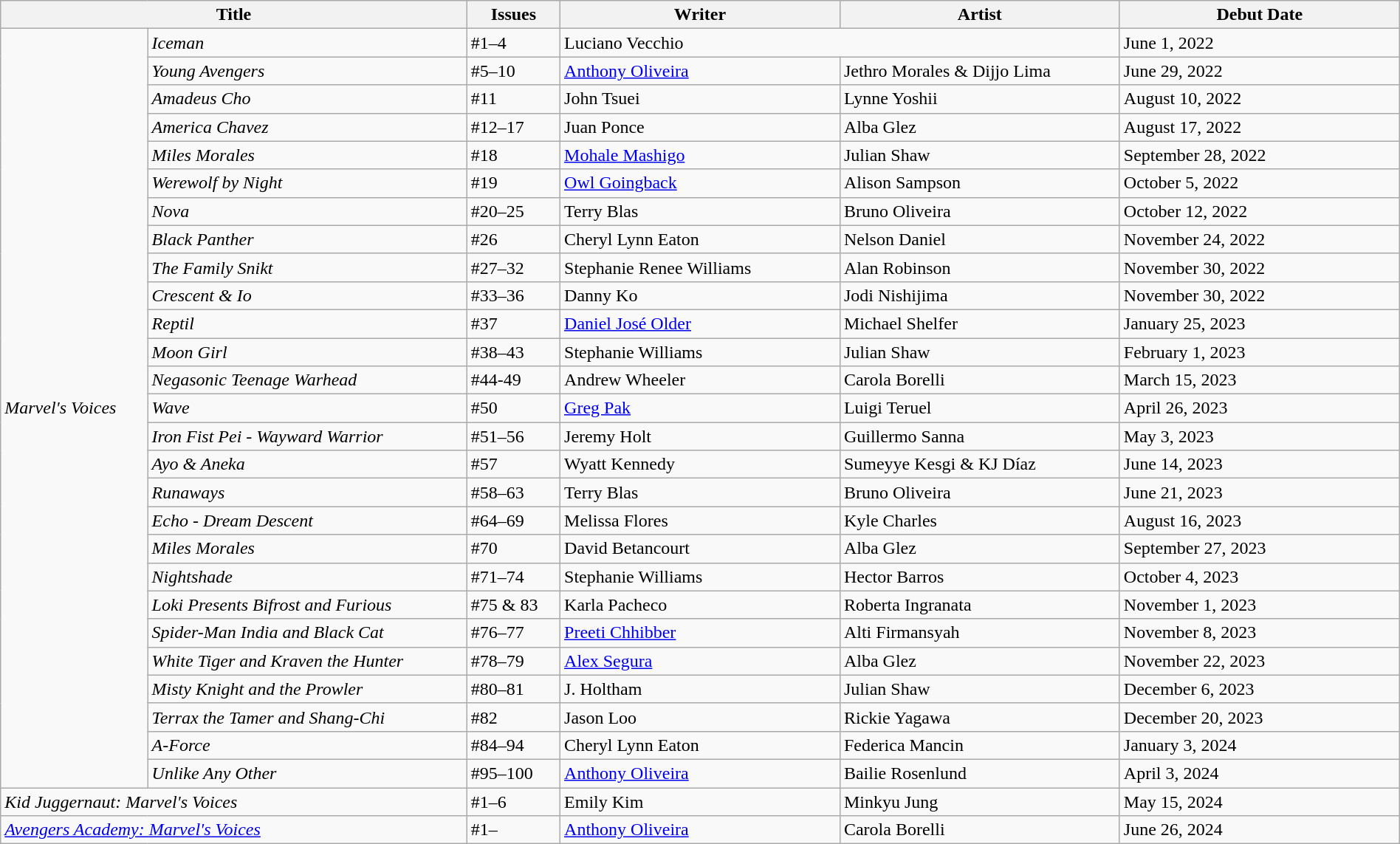<table class="wikitable sortable collapsible" style="width:100%; margin:1em auto 1em auto;">
<tr>
<th colspan="2" width="25%">Title</th>
<th width="5%">Issues</th>
<th width="15%">Writer</th>
<th width="15%">Artist</th>
<th width="15%">Debut Date</th>
</tr>
<tr>
<td rowspan="27"><em>Marvel's Voices</em></td>
<td><em>Iceman</em></td>
<td>#1–4</td>
<td colspan="2">Luciano Vecchio</td>
<td>June 1, 2022</td>
</tr>
<tr>
<td><em>Young Avengers</em></td>
<td>#5–10</td>
<td><a href='#'>Anthony Oliveira</a></td>
<td>Jethro Morales & Dijjo Lima</td>
<td>June 29, 2022</td>
</tr>
<tr>
<td><em>Amadeus Cho</em></td>
<td>#11</td>
<td>John Tsuei</td>
<td>Lynne Yoshii</td>
<td>August 10, 2022</td>
</tr>
<tr>
<td><em>America Chavez</em></td>
<td>#12–17</td>
<td>Juan Ponce</td>
<td>Alba Glez</td>
<td>August 17, 2022</td>
</tr>
<tr>
<td><em>Miles Morales</em></td>
<td>#18</td>
<td><a href='#'>Mohale Mashigo</a></td>
<td>Julian Shaw</td>
<td>September 28, 2022</td>
</tr>
<tr>
<td><em>Werewolf by Night</em></td>
<td>#19</td>
<td><a href='#'>Owl Goingback</a></td>
<td>Alison Sampson</td>
<td>October 5, 2022</td>
</tr>
<tr>
<td><em>Nova</em></td>
<td>#20–25</td>
<td>Terry Blas</td>
<td>Bruno Oliveira</td>
<td>October 12, 2022</td>
</tr>
<tr>
<td><em>Black Panther</em></td>
<td>#26</td>
<td>Cheryl Lynn Eaton</td>
<td>Nelson Daniel</td>
<td>November 24, 2022</td>
</tr>
<tr>
<td><em>The Family Snikt</em></td>
<td>#27–32</td>
<td>Stephanie Renee Williams</td>
<td>Alan Robinson</td>
<td>November 30, 2022</td>
</tr>
<tr>
<td><em>Crescent & Io</em></td>
<td>#33–36</td>
<td>Danny Ko</td>
<td>Jodi Nishijima</td>
<td>November 30, 2022</td>
</tr>
<tr>
<td><em>Reptil</em></td>
<td>#37</td>
<td><a href='#'>Daniel José Older</a></td>
<td>Michael Shelfer</td>
<td>January 25, 2023</td>
</tr>
<tr>
<td><em>Moon Girl</em></td>
<td>#38–43</td>
<td>Stephanie Williams</td>
<td>Julian Shaw</td>
<td>February 1, 2023</td>
</tr>
<tr>
<td><em>Negasonic Teenage Warhead</em></td>
<td>#44-49</td>
<td>Andrew Wheeler</td>
<td>Carola Borelli</td>
<td>March 15, 2023</td>
</tr>
<tr>
<td><em>Wave</em></td>
<td>#50</td>
<td><a href='#'>Greg Pak</a></td>
<td>Luigi Teruel</td>
<td>April 26, 2023</td>
</tr>
<tr>
<td><em>Iron Fist Pei - Wayward Warrior</em></td>
<td>#51–56</td>
<td>Jeremy Holt</td>
<td>Guillermo Sanna</td>
<td>May 3, 2023</td>
</tr>
<tr>
<td><em>Ayo & Aneka</em></td>
<td>#57</td>
<td>Wyatt Kennedy</td>
<td>Sumeyye Kesgi & KJ Díaz</td>
<td>June 14, 2023</td>
</tr>
<tr>
<td><em>Runaways</em></td>
<td>#58–63</td>
<td>Terry Blas</td>
<td>Bruno Oliveira</td>
<td>June 21, 2023</td>
</tr>
<tr>
<td><em>Echo - Dream Descent</em></td>
<td>#64–69</td>
<td>Melissa Flores</td>
<td>Kyle Charles</td>
<td>August 16, 2023</td>
</tr>
<tr>
<td><em>Miles Morales</em></td>
<td>#70</td>
<td>David Betancourt</td>
<td>Alba Glez</td>
<td>September 27, 2023</td>
</tr>
<tr>
<td><em>Nightshade</em></td>
<td>#71–74</td>
<td>Stephanie Williams</td>
<td>Hector Barros</td>
<td>October 4, 2023</td>
</tr>
<tr>
<td><em>Loki Presents Bifrost and Furious</em></td>
<td>#75 & 83</td>
<td>Karla Pacheco</td>
<td>Roberta Ingranata</td>
<td>November 1, 2023</td>
</tr>
<tr>
<td><em>Spider-Man India and Black Cat</em></td>
<td>#76–77</td>
<td><a href='#'>Preeti Chhibber</a></td>
<td>Alti Firmansyah</td>
<td>November 8, 2023</td>
</tr>
<tr>
<td><em>White Tiger and Kraven the Hunter</em></td>
<td>#78–79</td>
<td><a href='#'>Alex Segura</a></td>
<td>Alba Glez</td>
<td>November 22, 2023</td>
</tr>
<tr>
<td><em>Misty Knight and the Prowler</em></td>
<td>#80–81</td>
<td>J. Holtham</td>
<td>Julian Shaw</td>
<td>December 6, 2023</td>
</tr>
<tr>
<td><em>Terrax the Tamer and Shang-Chi</em></td>
<td>#82</td>
<td>Jason Loo</td>
<td>Rickie Yagawa</td>
<td>December 20, 2023</td>
</tr>
<tr>
<td><em>A-Force</em></td>
<td>#84–94</td>
<td>Cheryl Lynn Eaton</td>
<td>Federica Mancin</td>
<td>January 3, 2024</td>
</tr>
<tr>
<td><em>Unlike Any Other</em></td>
<td>#95–100</td>
<td><a href='#'>Anthony Oliveira</a></td>
<td>Bailie Rosenlund</td>
<td>April 3, 2024</td>
</tr>
<tr>
<td colspan="2"><em>Kid Juggernaut: Marvel's Voices</em></td>
<td>#1–6</td>
<td>Emily Kim</td>
<td>Minkyu Jung</td>
<td>May 15, 2024</td>
</tr>
<tr>
<td colspan="2"><em><a href='#'>Avengers Academy: Marvel's Voices</a></em></td>
<td>#1–</td>
<td><a href='#'>Anthony Oliveira</a></td>
<td>Carola Borelli</td>
<td>June 26, 2024</td>
</tr>
</table>
